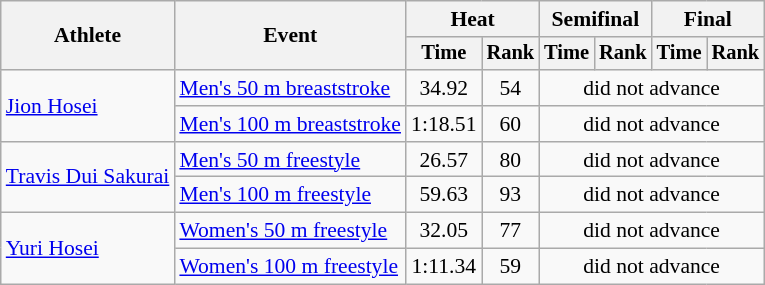<table class=wikitable style="font-size:90%; text-align:center">
<tr>
<th rowspan="2">Athlete</th>
<th rowspan="2">Event</th>
<th colspan="2">Heat</th>
<th colspan="2">Semifinal</th>
<th colspan="2">Final</th>
</tr>
<tr style="font-size:95%">
<th>Time</th>
<th>Rank</th>
<th>Time</th>
<th>Rank</th>
<th>Time</th>
<th>Rank</th>
</tr>
<tr>
<td align=left rowspan=2><a href='#'>Jion Hosei</a></td>
<td align=left><a href='#'>Men's 50 m breaststroke</a></td>
<td>34.92</td>
<td>54</td>
<td colspan=4>did not advance</td>
</tr>
<tr>
<td align=left><a href='#'>Men's 100 m breaststroke</a></td>
<td>1:18.51</td>
<td>60</td>
<td colspan=4>did not advance</td>
</tr>
<tr>
<td align=left rowspan=2><a href='#'>Travis Dui Sakurai</a></td>
<td align=left><a href='#'>Men's 50 m freestyle</a></td>
<td>26.57</td>
<td>80</td>
<td colspan=4>did not advance</td>
</tr>
<tr>
<td align=left><a href='#'>Men's 100 m freestyle</a></td>
<td>59.63</td>
<td>93</td>
<td colspan=4>did not advance</td>
</tr>
<tr>
<td align=left rowspan=2><a href='#'>Yuri Hosei</a></td>
<td align=left><a href='#'>Women's 50 m freestyle</a></td>
<td>32.05</td>
<td>77</td>
<td colspan=4>did not advance</td>
</tr>
<tr>
<td align=left><a href='#'>Women's 100 m freestyle</a></td>
<td>1:11.34</td>
<td>59</td>
<td colspan=4>did not advance</td>
</tr>
</table>
